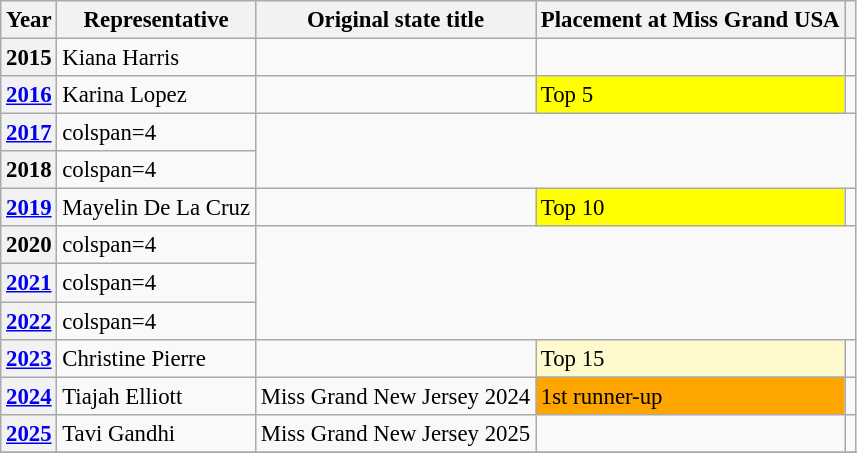<table class="wikitable defaultcenter col2left sticky-header" style="font-size:95%;">
<tr>
<th>Year</th>
<th>Representative</th>
<th>Original state title</th>
<th>Placement at Miss Grand USA</th>
<th></th>
</tr>
<tr>
<th>2015</th>
<td>Kiana Harris</td>
<td></td>
<td></td>
<td></td>
</tr>
<tr>
<th><a href='#'>2016</a></th>
<td>Karina Lopez</td>
<td></td>
<td bgcolor=yellow>Top 5</td>
<td></td>
</tr>
<tr>
<th><a href='#'>2017</a></th>
<td>colspan=4 </td>
</tr>
<tr>
<th>2018</th>
<td>colspan=4 </td>
</tr>
<tr>
<th><a href='#'>2019</a></th>
<td>Mayelin De La Cruz</td>
<td></td>
<td bgcolor=yellow>Top 10</td>
<td></td>
</tr>
<tr>
<th>2020</th>
<td>colspan=4 </td>
</tr>
<tr>
<th><a href='#'>2021</a></th>
<td>colspan=4 </td>
</tr>
<tr>
<th><a href='#'>2022</a></th>
<td>colspan=4 </td>
</tr>
<tr>
<th><a href='#'>2023</a></th>
<td>Christine Pierre</td>
<td></td>
<td bgcolor=#FFFACD>Top 15</td>
<td></td>
</tr>
<tr>
<th><a href='#'>2024</a></th>
<td>Tiajah Elliott</td>
<td>Miss Grand New Jersey 2024</td>
<td bgcolor=Orange>1st runner-up</td>
<td></td>
</tr>
<tr>
<th><a href='#'>2025</a></th>
<td>Tavi Gandhi</td>
<td>Miss Grand New Jersey 2025</td>
<td></td>
<td></td>
</tr>
<tr>
</tr>
</table>
